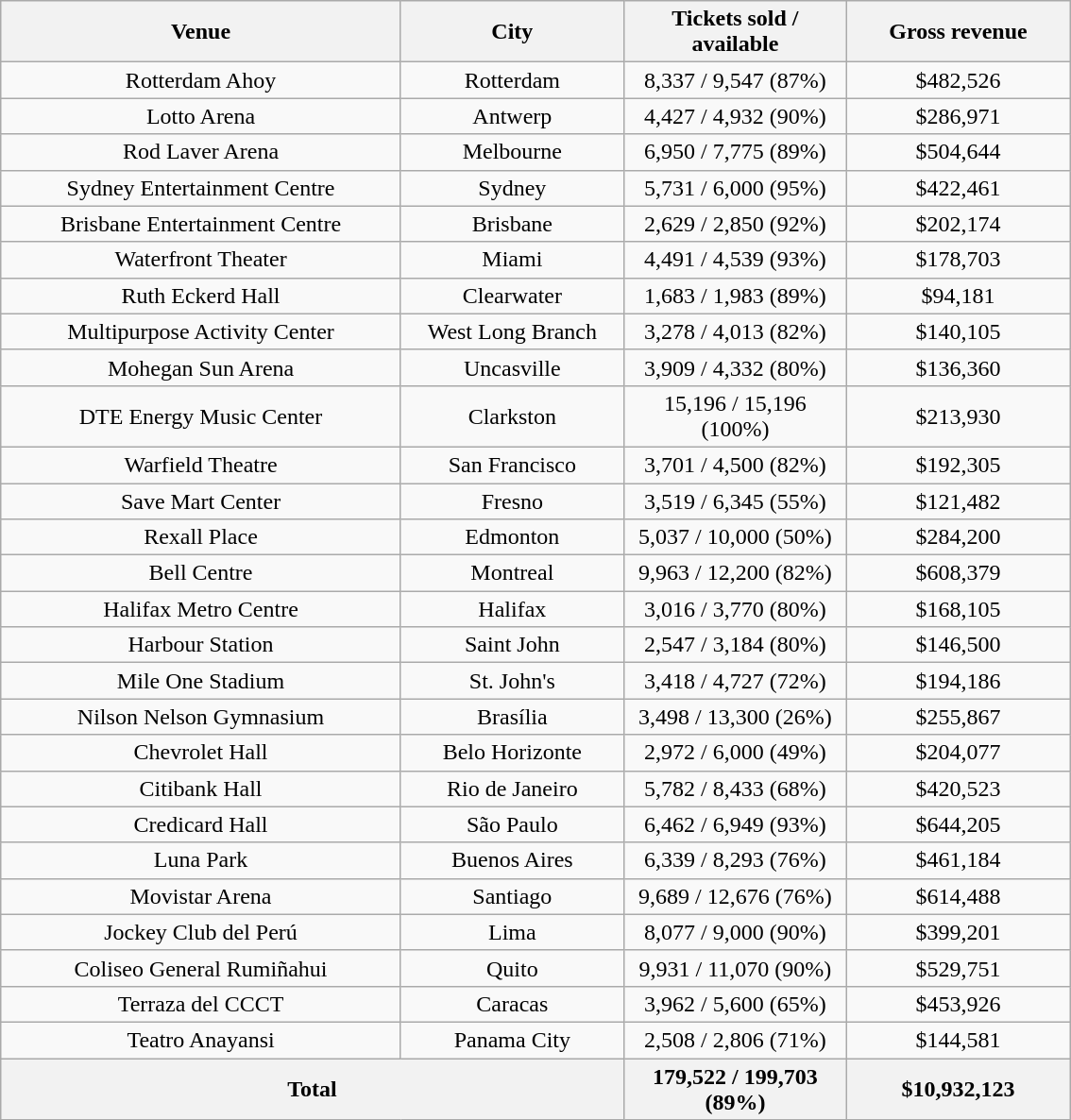<table class="wikitable" style="text-align:center;">
<tr>
<th width="275px;">Venue</th>
<th width="150px;">City</th>
<th width="150px;">Tickets sold / available</th>
<th width="150px;">Gross revenue</th>
</tr>
<tr>
<td>Rotterdam Ahoy</td>
<td>Rotterdam</td>
<td>8,337 / 9,547 (87%)</td>
<td>$482,526</td>
</tr>
<tr>
<td>Lotto Arena</td>
<td>Antwerp</td>
<td>4,427 / 4,932 (90%)</td>
<td>$286,971</td>
</tr>
<tr>
<td>Rod Laver Arena</td>
<td>Melbourne</td>
<td>6,950 / 7,775 (89%)</td>
<td>$504,644</td>
</tr>
<tr>
<td>Sydney Entertainment Centre</td>
<td>Sydney</td>
<td>5,731 / 6,000 (95%)</td>
<td>$422,461</td>
</tr>
<tr>
<td>Brisbane Entertainment Centre</td>
<td>Brisbane</td>
<td>2,629 / 2,850 (92%)</td>
<td>$202,174</td>
</tr>
<tr>
<td>Waterfront Theater</td>
<td>Miami</td>
<td>4,491 / 4,539 (93%)</td>
<td>$178,703</td>
</tr>
<tr>
<td>Ruth Eckerd Hall</td>
<td>Clearwater</td>
<td>1,683 / 1,983 (89%)</td>
<td>$94,181</td>
</tr>
<tr>
<td>Multipurpose Activity Center</td>
<td>West Long Branch</td>
<td>3,278 / 4,013 (82%)</td>
<td>$140,105</td>
</tr>
<tr>
<td>Mohegan Sun Arena</td>
<td>Uncasville</td>
<td>3,909 / 4,332 (80%)</td>
<td>$136,360</td>
</tr>
<tr>
<td>DTE Energy Music Center</td>
<td>Clarkston</td>
<td>15,196 / 15,196 (100%)</td>
<td>$213,930</td>
</tr>
<tr>
<td>Warfield Theatre</td>
<td>San Francisco</td>
<td>3,701 / 4,500 (82%)</td>
<td>$192,305</td>
</tr>
<tr>
<td>Save Mart Center</td>
<td>Fresno</td>
<td>3,519 / 6,345 (55%)</td>
<td>$121,482</td>
</tr>
<tr>
<td>Rexall Place</td>
<td>Edmonton</td>
<td>5,037 / 10,000 (50%)</td>
<td>$284,200</td>
</tr>
<tr>
<td>Bell Centre</td>
<td>Montreal</td>
<td>9,963 / 12,200 (82%)</td>
<td>$608,379</td>
</tr>
<tr>
<td>Halifax Metro Centre</td>
<td>Halifax</td>
<td>3,016 / 3,770 (80%)</td>
<td>$168,105</td>
</tr>
<tr>
<td>Harbour Station</td>
<td>Saint John</td>
<td>2,547 / 3,184 (80%)</td>
<td>$146,500</td>
</tr>
<tr>
<td>Mile One Stadium</td>
<td>St. John's</td>
<td>3,418 / 4,727 (72%)</td>
<td>$194,186</td>
</tr>
<tr>
<td>Nilson Nelson Gymnasium</td>
<td>Brasília</td>
<td>3,498 / 13,300 (26%)</td>
<td>$255,867</td>
</tr>
<tr>
<td>Chevrolet Hall</td>
<td>Belo Horizonte</td>
<td>2,972 / 6,000 (49%)</td>
<td>$204,077</td>
</tr>
<tr>
<td>Citibank Hall</td>
<td>Rio de Janeiro</td>
<td>5,782 / 8,433 (68%)</td>
<td>$420,523</td>
</tr>
<tr>
<td>Credicard Hall</td>
<td>São Paulo</td>
<td>6,462 / 6,949 (93%)</td>
<td>$644,205</td>
</tr>
<tr>
<td>Luna Park</td>
<td>Buenos Aires</td>
<td>6,339 / 8,293 (76%)</td>
<td>$461,184</td>
</tr>
<tr>
<td>Movistar Arena</td>
<td>Santiago</td>
<td>9,689 / 12,676 (76%)</td>
<td>$614,488</td>
</tr>
<tr>
<td>Jockey Club del Perú</td>
<td>Lima</td>
<td>8,077 / 9,000 (90%)</td>
<td>$399,201</td>
</tr>
<tr>
<td>Coliseo General Rumiñahui</td>
<td>Quito</td>
<td>9,931 / 11,070 (90%)</td>
<td>$529,751</td>
</tr>
<tr>
<td>Terraza del CCCT</td>
<td>Caracas</td>
<td>3,962 / 5,600 (65%)</td>
<td>$453,926</td>
</tr>
<tr>
<td>Teatro Anayansi</td>
<td>Panama City</td>
<td>2,508 / 2,806 (71%)</td>
<td>$144,581</td>
</tr>
<tr>
<th colspan="2">Total</th>
<th>179,522 / 199,703 (89%)</th>
<th>$10,932,123</th>
</tr>
</table>
